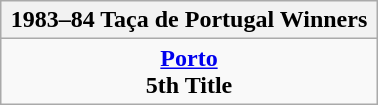<table class="wikitable" style="text-align: center; margin: 0 auto; width: 20%">
<tr>
<th>1983–84 Taça de Portugal Winners</th>
</tr>
<tr>
<td><strong><a href='#'>Porto</a></strong><br><strong>5th Title</strong></td>
</tr>
</table>
